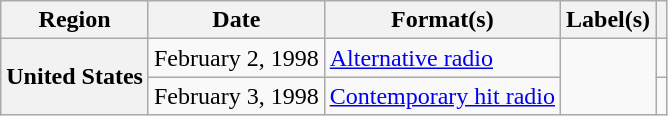<table class="wikitable plainrowheaders">
<tr>
<th scope="col">Region</th>
<th scope="col">Date</th>
<th scope="col">Format(s)</th>
<th scope="col">Label(s)</th>
<th scope="col"></th>
</tr>
<tr>
<th scope="row" rowspan="2">United States</th>
<td>February 2, 1998</td>
<td><a href='#'>Alternative radio</a></td>
<td rowspan="2"></td>
<td></td>
</tr>
<tr>
<td>February 3, 1998</td>
<td><a href='#'>Contemporary hit radio</a></td>
<td></td>
</tr>
</table>
